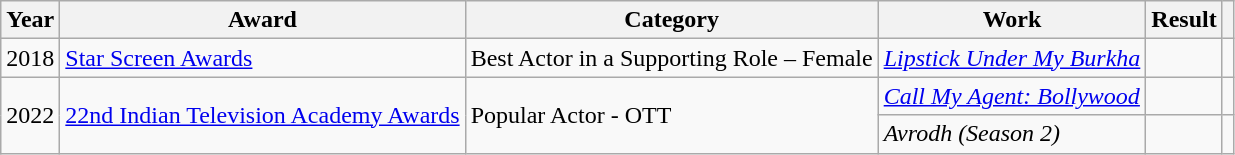<table class="wikitable sortable">
<tr>
<th scope="col">Year</th>
<th scope="col">Award</th>
<th scope="col">Category</th>
<th scope="col">Work</th>
<th scope="col">Result</th>
<th class="unsortable" scope="col"></th>
</tr>
<tr>
<td>2018</td>
<td><a href='#'>Star Screen Awards</a></td>
<td>Best Actor in a Supporting Role – Female</td>
<td><em><a href='#'>Lipstick Under My Burkha</a></em></td>
<td></td>
<td></td>
</tr>
<tr>
<td rowspan="2">2022</td>
<td rowspan="2"><a href='#'>22nd Indian Television Academy Awards</a></td>
<td rowspan="2">Popular Actor - OTT</td>
<td><em><a href='#'>Call My Agent: Bollywood</a></em></td>
<td></td>
<td></td>
</tr>
<tr>
<td><em>Avrodh (Season 2)</em></td>
<td></td>
<td></td>
</tr>
</table>
